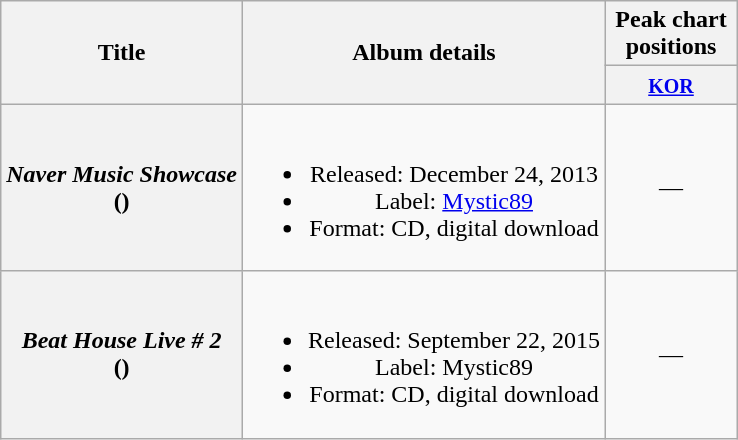<table class="wikitable plainrowheaders" style="text-align:center;">
<tr>
<th scope="col" rowspan="2">Title</th>
<th scope="col" rowspan="2">Album details</th>
<th scope="col" style="width:5em;">Peak chart positions</th>
</tr>
<tr>
<th><small><a href='#'>KOR</a></small><br></th>
</tr>
<tr>
<th scope="row"><em>Naver Music Showcase</em><br>()</th>
<td><br><ul><li>Released: December 24, 2013</li><li>Label: <a href='#'>Mystic89</a></li><li>Format: CD, digital download</li></ul></td>
<td>—</td>
</tr>
<tr>
<th scope="row"><em>Beat House Live # 2</em><br>()</th>
<td><br><ul><li>Released: September 22, 2015</li><li>Label: Mystic89</li><li>Format: CD, digital download</li></ul></td>
<td>—</td>
</tr>
</table>
